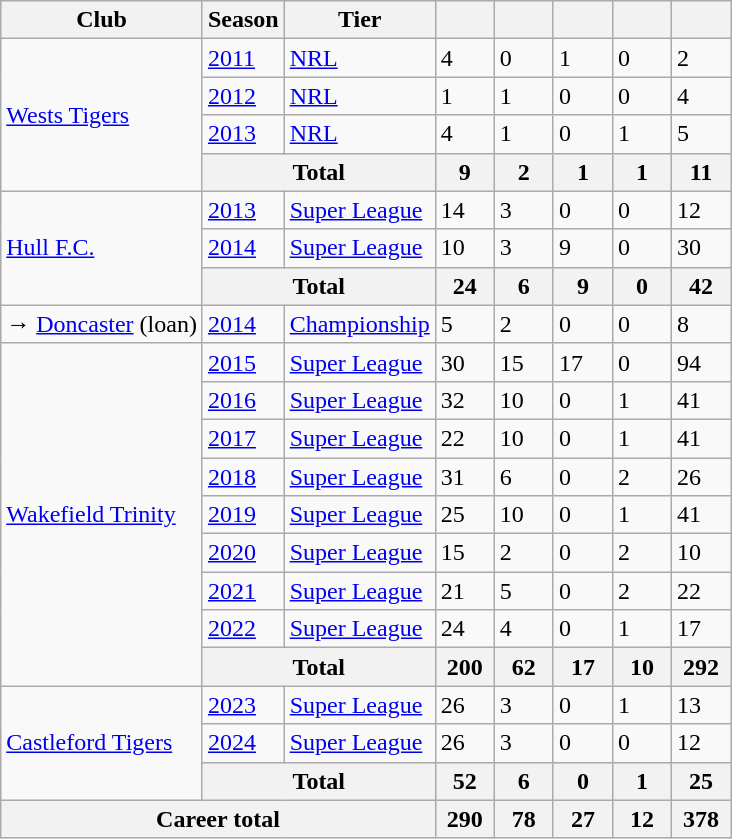<table class="wikitable defaultcenter">
<tr>
<th>Club</th>
<th>Season</th>
<th>Tier</th>
<th style="width:2em;"></th>
<th style="width:2em;"></th>
<th style="width:2em;"></th>
<th style="width:2em;"></th>
<th style="width:2em;"></th>
</tr>
<tr>
<td rowspan="4" style="text-align:left;"> <a href='#'>Wests Tigers</a></td>
<td><a href='#'>2011</a></td>
<td><a href='#'>NRL</a></td>
<td>4</td>
<td>0</td>
<td>1</td>
<td>0</td>
<td>2</td>
</tr>
<tr>
<td><a href='#'>2012</a></td>
<td><a href='#'>NRL</a></td>
<td>1</td>
<td>1</td>
<td>0</td>
<td>0</td>
<td>4</td>
</tr>
<tr>
<td><a href='#'>2013</a></td>
<td><a href='#'>NRL</a></td>
<td>4</td>
<td>1</td>
<td>0</td>
<td>1</td>
<td>5</td>
</tr>
<tr>
<th colspan="2">Total</th>
<th>9</th>
<th>2</th>
<th>1</th>
<th>1</th>
<th>11</th>
</tr>
<tr>
<td rowspan="3" style="text-align:left;"> <a href='#'>Hull F.C.</a></td>
<td><a href='#'>2013</a></td>
<td><a href='#'>Super League</a></td>
<td>14</td>
<td>3</td>
<td>0</td>
<td>0</td>
<td>12</td>
</tr>
<tr>
<td><a href='#'>2014</a></td>
<td><a href='#'>Super League</a></td>
<td>10</td>
<td>3</td>
<td>9</td>
<td>0</td>
<td>30</td>
</tr>
<tr>
<th colspan="2">Total</th>
<th>24</th>
<th>6</th>
<th>9</th>
<th>0</th>
<th>42</th>
</tr>
<tr>
<td style="text-align:left;">→  <a href='#'>Doncaster</a> (loan)</td>
<td><a href='#'>2014</a></td>
<td><a href='#'>Championship</a></td>
<td>5</td>
<td>2</td>
<td>0</td>
<td>0</td>
<td>8</td>
</tr>
<tr>
<td rowspan="9" style="text-align:left;"> <a href='#'>Wakefield Trinity</a></td>
<td><a href='#'>2015</a></td>
<td><a href='#'>Super League</a></td>
<td>30</td>
<td>15</td>
<td>17</td>
<td>0</td>
<td>94</td>
</tr>
<tr>
<td><a href='#'>2016</a></td>
<td><a href='#'>Super League</a></td>
<td>32</td>
<td>10</td>
<td>0</td>
<td>1</td>
<td>41</td>
</tr>
<tr>
<td><a href='#'>2017</a></td>
<td><a href='#'>Super League</a></td>
<td>22</td>
<td>10</td>
<td>0</td>
<td>1</td>
<td>41</td>
</tr>
<tr>
<td><a href='#'>2018</a></td>
<td><a href='#'>Super League</a></td>
<td>31</td>
<td>6</td>
<td>0</td>
<td>2</td>
<td>26</td>
</tr>
<tr>
<td><a href='#'>2019</a></td>
<td><a href='#'>Super League</a></td>
<td>25</td>
<td>10</td>
<td>0</td>
<td>1</td>
<td>41</td>
</tr>
<tr>
<td><a href='#'>2020</a></td>
<td><a href='#'>Super League</a></td>
<td>15</td>
<td>2</td>
<td>0</td>
<td>2</td>
<td>10</td>
</tr>
<tr>
<td><a href='#'>2021</a></td>
<td><a href='#'>Super League</a></td>
<td>21</td>
<td>5</td>
<td>0</td>
<td>2</td>
<td>22</td>
</tr>
<tr>
<td><a href='#'>2022</a></td>
<td><a href='#'>Super League</a></td>
<td>24</td>
<td>4</td>
<td>0</td>
<td>1</td>
<td>17</td>
</tr>
<tr>
<th colspan="2">Total</th>
<th>200</th>
<th>62</th>
<th>17</th>
<th>10</th>
<th>292</th>
</tr>
<tr>
<td rowspan="3" style="text-align:left;"> <a href='#'>Castleford Tigers</a></td>
<td><a href='#'>2023</a></td>
<td><a href='#'>Super League</a></td>
<td>26</td>
<td>3</td>
<td>0</td>
<td>1</td>
<td>13</td>
</tr>
<tr>
<td><a href='#'>2024</a></td>
<td><a href='#'>Super League</a></td>
<td>26</td>
<td>3</td>
<td>0</td>
<td>0</td>
<td>12</td>
</tr>
<tr>
<th colspan="2">Total</th>
<th>52</th>
<th>6</th>
<th>0</th>
<th>1</th>
<th>25</th>
</tr>
<tr>
<th colspan="3">Career total</th>
<th>290</th>
<th>78</th>
<th>27</th>
<th>12</th>
<th>378</th>
</tr>
</table>
